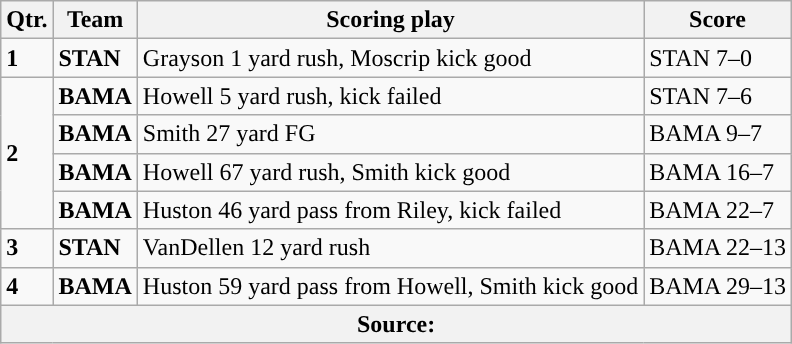<table class="wikitable">
<tr>
<th>Qtr.</th>
<th>Team</th>
<th>Scoring play</th>
<th>Score</th>
</tr>
<tr>
<td><strong>1</strong></td>
<td><strong>STAN</strong></td>
<td>Grayson 1 yard rush, Moscrip kick good</td>
<td>STAN 7–0</td>
</tr>
<tr>
<td rowspan=4><strong>2</strong></td>
<td><strong>BAMA</strong></td>
<td>Howell 5 yard rush, kick failed</td>
<td>STAN 7–6</td>
</tr>
<tr>
<td><strong>BAMA</strong></td>
<td>Smith 27 yard FG</td>
<td>BAMA 9–7</td>
</tr>
<tr>
<td><strong>BAMA</strong></td>
<td>Howell 67 yard rush, Smith kick good</td>
<td>BAMA 16–7</td>
</tr>
<tr>
<td><strong>BAMA</strong></td>
<td>Huston 46 yard pass from Riley, kick failed</td>
<td>BAMA 22–7</td>
</tr>
<tr>
<td><strong>3</strong></td>
<td><strong>STAN</strong></td>
<td>VanDellen 12 yard rush</td>
<td>BAMA 22–13</td>
</tr>
<tr>
<td><strong>4</strong></td>
<td><strong>BAMA</strong></td>
<td>Huston 59 yard pass from Howell, Smith kick good</td>
<td>BAMA 29–13</td>
</tr>
<tr>
<th colspan=4>Source:</th>
</tr>
</table>
